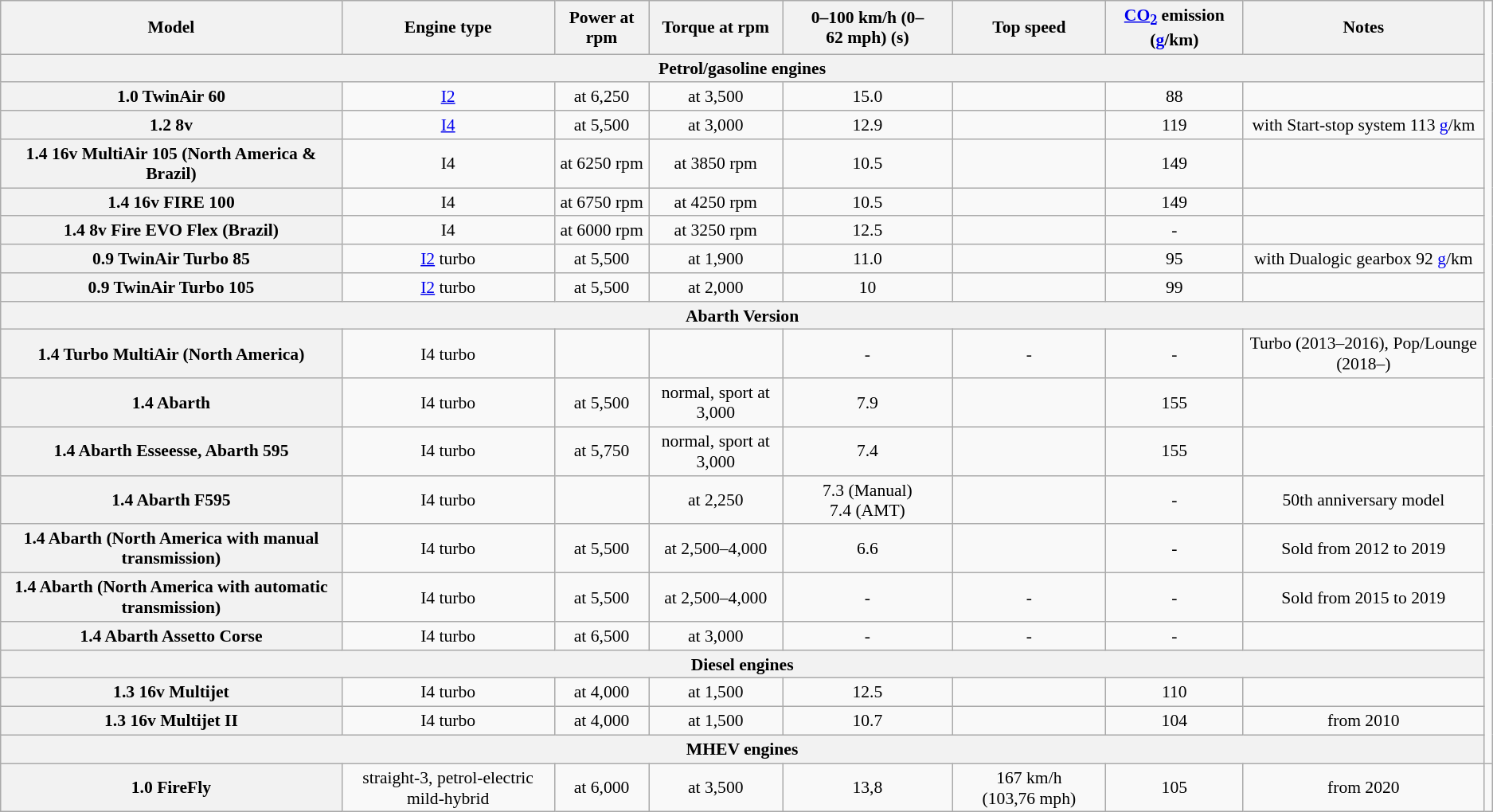<table class="wikitable" style="text-align: center; font-size: 90%;">
<tr>
<th>Model</th>
<th>Engine type</th>
<th>Power at rpm</th>
<th>Torque at rpm</th>
<th>0–100 km/h (0–62 mph) (s)</th>
<th>Top speed</th>
<th><a href='#'>CO<sub>2</sub></a> emission (<a href='#'>g</a>/km)</th>
<th>Notes</th>
</tr>
<tr>
<th colspan="8">Petrol/gasoline engines</th>
</tr>
<tr>
<th>1.0 TwinAir 60</th>
<td> <a href='#'>I2</a></td>
<td> at 6,250</td>
<td> at 3,500</td>
<td>15.0</td>
<td></td>
<td>88</td>
<td></td>
</tr>
<tr>
<th>1.2 8v</th>
<td> <a href='#'>I4</a></td>
<td> at 5,500</td>
<td> at 3,000</td>
<td>12.9</td>
<td></td>
<td>119</td>
<td>with Start-stop system 113 <a href='#'>g</a>/km</td>
</tr>
<tr>
<th>1.4 16v MultiAir 105 (North America & Brazil)</th>
<td> I4</td>
<td> at 6250 rpm</td>
<td> at 3850 rpm</td>
<td>10.5</td>
<td></td>
<td>149</td>
<td></td>
</tr>
<tr>
<th>1.4 16v FIRE 100</th>
<td> I4</td>
<td> at 6750 rpm</td>
<td> at 4250 rpm</td>
<td>10.5</td>
<td></td>
<td>149</td>
<td></td>
</tr>
<tr>
<th>1.4 8v Fire EVO Flex (Brazil)</th>
<td> I4</td>
<td> at 6000 rpm</td>
<td> at 3250 rpm</td>
<td>12.5</td>
<td></td>
<td>-</td>
<td></td>
</tr>
<tr>
<th>0.9 TwinAir Turbo 85</th>
<td> <a href='#'>I2</a> turbo</td>
<td> at 5,500</td>
<td> at 1,900</td>
<td>11.0</td>
<td></td>
<td>95</td>
<td>with Dualogic gearbox 92 <a href='#'>g</a>/km</td>
</tr>
<tr>
<th>0.9 TwinAir Turbo 105</th>
<td> <a href='#'>I2</a> turbo</td>
<td> at 5,500</td>
<td> at 2,000</td>
<td>10</td>
<td></td>
<td>99</td>
<td></td>
</tr>
<tr>
<th colspan="8">Abarth Version</th>
</tr>
<tr>
<th>1.4 Turbo MultiAir (North America)</th>
<td> I4 turbo</td>
<td></td>
<td></td>
<td>-</td>
<td>-</td>
<td>-</td>
<td>Turbo (2013–2016), Pop/Lounge (2018–)</td>
</tr>
<tr>
<th>1.4 Abarth</th>
<td> I4 turbo</td>
<td> at 5,500</td>
<td> normal,  sport at 3,000</td>
<td>7.9</td>
<td></td>
<td>155</td>
<td></td>
</tr>
<tr>
<th>1.4 Abarth Esseesse, Abarth 595</th>
<td> I4 turbo</td>
<td> at 5,750</td>
<td> normal,  sport at 3,000</td>
<td>7.4</td>
<td></td>
<td>155</td>
<td></td>
</tr>
<tr>
<th>1.4 Abarth F595</th>
<td> I4 turbo</td>
<td></td>
<td> at 2,250</td>
<td>7.3 (Manual)<br>7.4 (AMT)</td>
<td></td>
<td>-</td>
<td>50th anniversary model</td>
</tr>
<tr>
<th>1.4 Abarth (North America with manual transmission)</th>
<td> I4 turbo</td>
<td> at 5,500</td>
<td> at 2,500–4,000</td>
<td>6.6</td>
<td></td>
<td>-</td>
<td>Sold from 2012 to 2019</td>
</tr>
<tr>
<th>1.4 Abarth (North America with automatic transmission)</th>
<td> I4 turbo</td>
<td> at 5,500</td>
<td> at 2,500–4,000</td>
<td>-</td>
<td>-</td>
<td>-</td>
<td>Sold from 2015 to 2019</td>
</tr>
<tr>
<th>1.4 Abarth Assetto Corse</th>
<td> I4 turbo</td>
<td> at 6,500</td>
<td> at 3,000</td>
<td>-</td>
<td>-</td>
<td>-</td>
<td></td>
</tr>
<tr>
<th colspan="8">Diesel engines</th>
</tr>
<tr>
<th>1.3 16v Multijet</th>
<td> I4 turbo</td>
<td> at 4,000</td>
<td> at 1,500</td>
<td>12.5</td>
<td></td>
<td>110</td>
<td></td>
</tr>
<tr>
<th>1.3 16v Multijet II</th>
<td> I4 turbo</td>
<td> at 4,000</td>
<td> at 1,500</td>
<td>10.7</td>
<td></td>
<td>104</td>
<td>from 2010</td>
</tr>
<tr>
<th colspan="8">MHEV engines</th>
</tr>
<tr>
<th><strong>1.0 FireFly</strong></th>
<td> straight-3, petrol-electric mild-hybrid</td>
<td> at 6,000</td>
<td> at 3,500</td>
<td>13,8</td>
<td>167 km/h (103,76 mph)</td>
<td>105</td>
<td>from 2020</td>
<td></td>
</tr>
</table>
